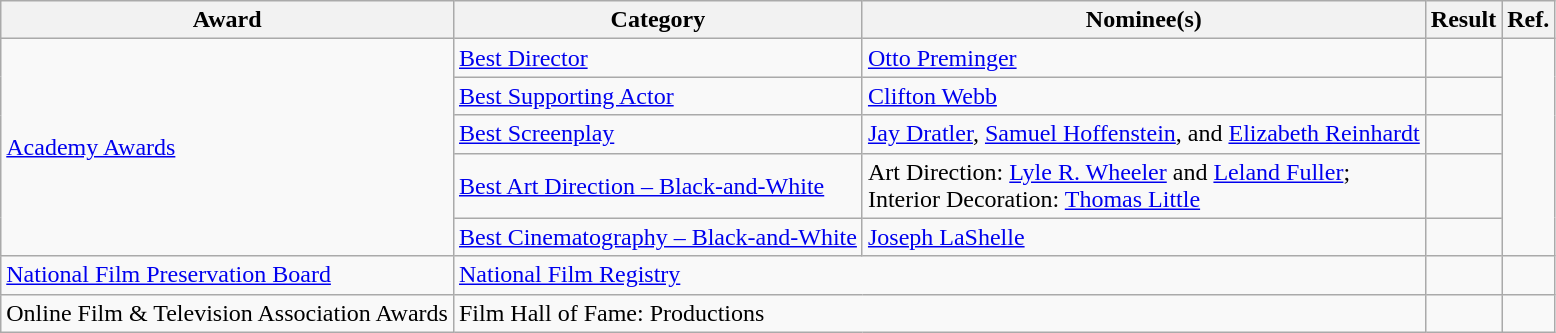<table class="wikitable plainrowheaders">
<tr>
<th>Award</th>
<th>Category</th>
<th>Nominee(s)</th>
<th>Result</th>
<th>Ref.</th>
</tr>
<tr>
<td rowspan="5"><a href='#'>Academy Awards</a></td>
<td><a href='#'>Best Director</a></td>
<td><a href='#'>Otto Preminger</a></td>
<td></td>
<td align="center" rowspan="5"></td>
</tr>
<tr>
<td><a href='#'>Best Supporting Actor</a></td>
<td><a href='#'>Clifton Webb</a></td>
<td></td>
</tr>
<tr>
<td><a href='#'>Best Screenplay</a></td>
<td><a href='#'>Jay Dratler</a>, <a href='#'>Samuel Hoffenstein</a>, and <a href='#'>Elizabeth Reinhardt</a></td>
<td></td>
</tr>
<tr>
<td><a href='#'>Best Art Direction – Black-and-White</a></td>
<td>Art Direction: <a href='#'>Lyle R. Wheeler</a> and <a href='#'>Leland Fuller</a>; <br> Interior Decoration: <a href='#'>Thomas Little</a></td>
<td></td>
</tr>
<tr>
<td><a href='#'>Best Cinematography – Black-and-White</a></td>
<td><a href='#'>Joseph LaShelle</a></td>
<td></td>
</tr>
<tr>
<td><a href='#'>National Film Preservation Board</a></td>
<td colspan="2"><a href='#'>National Film Registry</a></td>
<td></td>
<td align="center"></td>
</tr>
<tr>
<td>Online Film & Television Association Awards</td>
<td colspan="2">Film Hall of Fame: Productions</td>
<td></td>
<td align="center"></td>
</tr>
</table>
